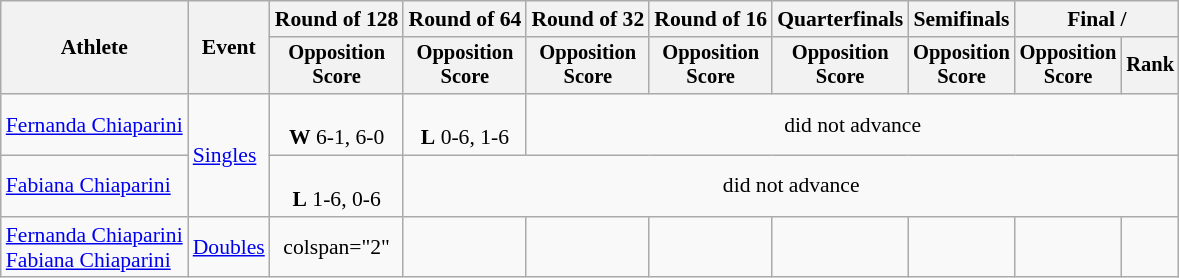<table class=wikitable style="font-size:90%">
<tr>
<th rowspan="2">Athlete</th>
<th rowspan="2">Event</th>
<th>Round of 128</th>
<th>Round of 64</th>
<th>Round of 32</th>
<th>Round of 16</th>
<th>Quarterfinals</th>
<th>Semifinals</th>
<th colspan=2>Final / </th>
</tr>
<tr style="font-size:95%">
<th>Opposition<br>Score</th>
<th>Opposition<br>Score</th>
<th>Opposition<br>Score</th>
<th>Opposition<br>Score</th>
<th>Opposition<br>Score</th>
<th>Opposition<br>Score</th>
<th>Opposition<br>Score</th>
<th>Rank</th>
</tr>
<tr align=center>
<td align=left><a href='#'>Fernanda Chiaparini</a></td>
<td align=left rowspan="2"><a href='#'>Singles</a></td>
<td><br><strong>W</strong> 6-1, 6-0</td>
<td><br><strong>L</strong> 0-6, 1-6</td>
<td colspan="6">did not advance</td>
</tr>
<tr align=center>
<td align=left><a href='#'>Fabiana Chiaparini</a></td>
<td><br><strong>L</strong> 1-6, 0-6</td>
<td colspan="7">did not advance</td>
</tr>
<tr align=center>
<td align=left><a href='#'>Fernanda Chiaparini</a><br><a href='#'>Fabiana Chiaparini</a></td>
<td align=left rowspan="2"><a href='#'>Doubles</a></td>
<td>colspan="2" </td>
<td></td>
<td></td>
<td></td>
<td></td>
<td></td>
<td></td>
</tr>
</table>
